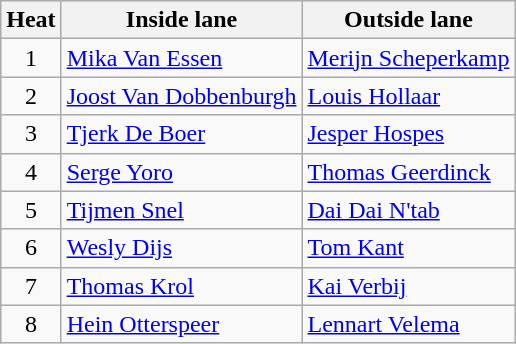<table class="wikitable">
<tr>
<th>Heat</th>
<th>Inside lane</th>
<th>Outside lane</th>
</tr>
<tr>
<td align="center">1</td>
<td><a href='#'>Mika Van Essen</a></td>
<td><a href='#'>Merijn Scheperkamp</a></td>
</tr>
<tr>
<td align="center">2</td>
<td><a href='#'>Joost Van Dobbenburgh</a></td>
<td><a href='#'>Louis Hollaar</a></td>
</tr>
<tr>
<td align="center">3</td>
<td><a href='#'>Tjerk De Boer</a></td>
<td><a href='#'>Jesper Hospes</a></td>
</tr>
<tr>
<td align="center">4</td>
<td><a href='#'>Serge Yoro</a></td>
<td><a href='#'>Thomas Geerdinck</a></td>
</tr>
<tr>
<td align="center">5</td>
<td><a href='#'>Tijmen Snel</a></td>
<td><a href='#'>Dai Dai N'tab</a></td>
</tr>
<tr>
<td align="center">6</td>
<td><a href='#'>Wesly Dijs</a></td>
<td><a href='#'>Tom Kant</a></td>
</tr>
<tr>
<td align="center">7</td>
<td><a href='#'>Thomas Krol</a></td>
<td><a href='#'>Kai Verbij</a></td>
</tr>
<tr>
<td align="center">8</td>
<td><a href='#'>Hein Otterspeer</a></td>
<td><a href='#'>Lennart Velema</a></td>
</tr>
</table>
